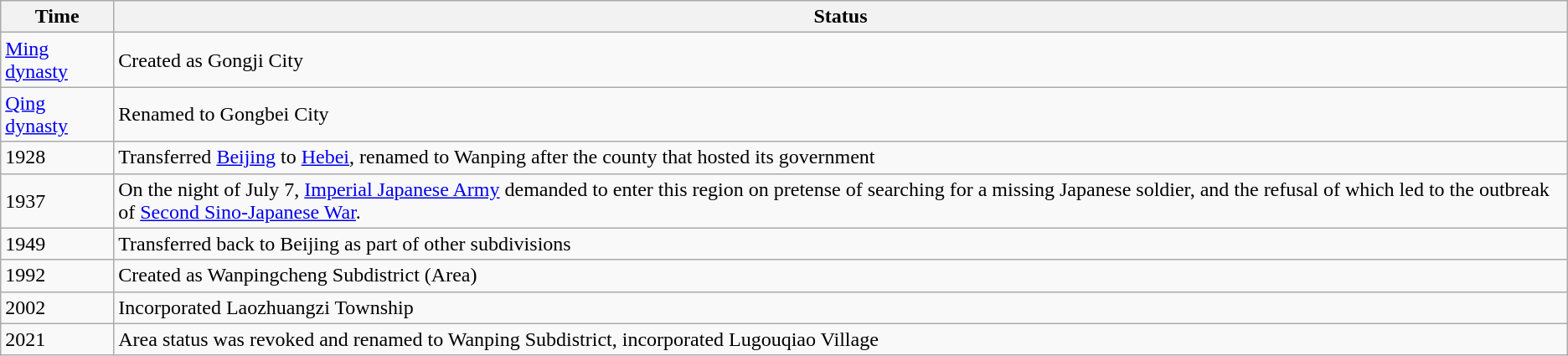<table class="wikitable">
<tr>
<th>Time</th>
<th>Status</th>
</tr>
<tr>
<td><a href='#'>Ming dynasty</a></td>
<td>Created as Gongji City</td>
</tr>
<tr>
<td><a href='#'>Qing dynasty</a></td>
<td>Renamed to Gongbei City</td>
</tr>
<tr>
<td>1928</td>
<td>Transferred <a href='#'>Beijing</a> to <a href='#'>Hebei</a>, renamed to Wanping after the county that hosted its government</td>
</tr>
<tr>
<td>1937</td>
<td>On the night of July 7, <a href='#'>Imperial Japanese Army</a> demanded to enter this region on pretense of searching for a missing Japanese soldier, and the refusal of which led to the outbreak of <a href='#'>Second Sino-Japanese War</a>.</td>
</tr>
<tr>
<td>1949</td>
<td>Transferred back to Beijing as part of other subdivisions</td>
</tr>
<tr>
<td>1992</td>
<td>Created as Wanpingcheng Subdistrict (Area)</td>
</tr>
<tr>
<td>2002</td>
<td>Incorporated Laozhuangzi Township</td>
</tr>
<tr>
<td>2021</td>
<td>Area status was revoked and renamed to Wanping Subdistrict, incorporated Lugouqiao Village</td>
</tr>
</table>
